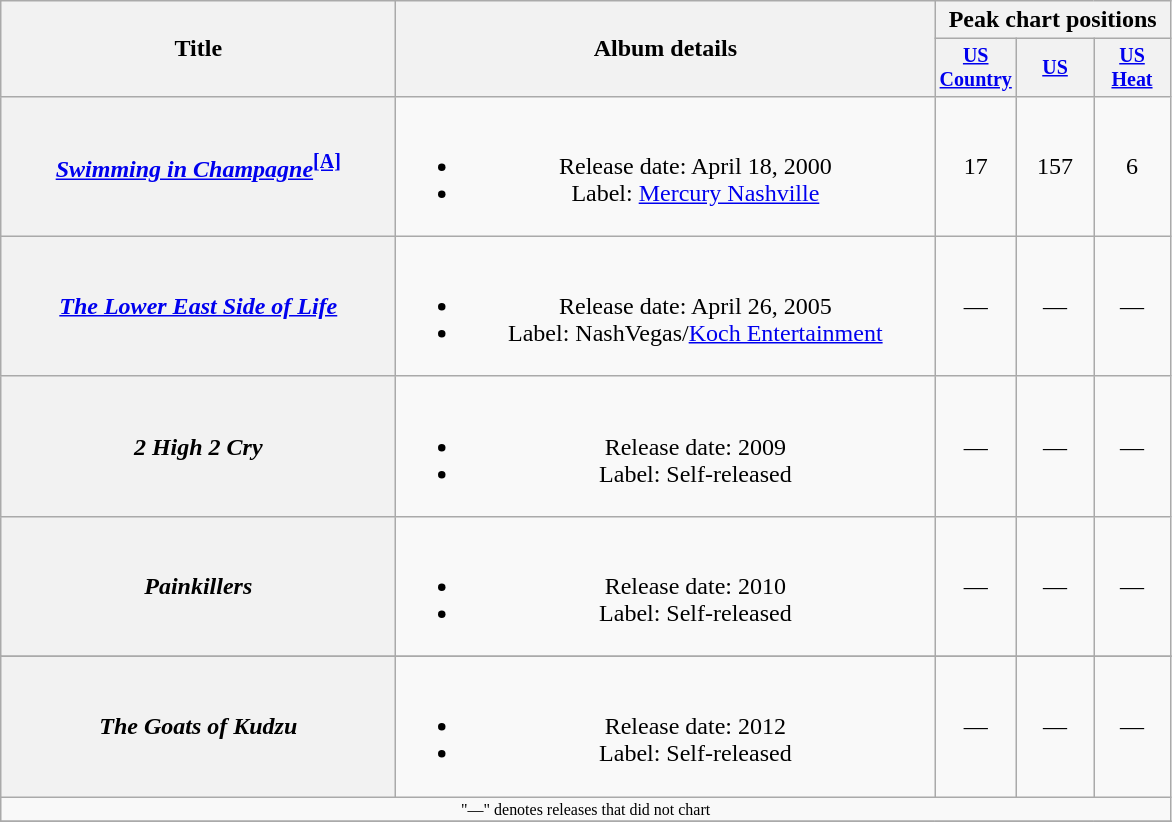<table class="wikitable plainrowheaders" style="text-align:center;">
<tr>
<th rowspan="2" style="width:16em;">Title</th>
<th rowspan="2" style="width:22em;">Album details</th>
<th colspan="3">Peak chart positions</th>
</tr>
<tr style="font-size:smaller;">
<th width="45"><a href='#'>US Country</a></th>
<th width="45"><a href='#'>US</a></th>
<th width="45"><a href='#'>US Heat</a></th>
</tr>
<tr>
<th scope="row"><em><a href='#'>Swimming in Champagne</a></em><sup><span></span><a href='#'><strong>[A]</strong></a></sup></th>
<td><br><ul><li>Release date: April 18, 2000</li><li>Label: <a href='#'>Mercury Nashville</a></li></ul></td>
<td>17</td>
<td>157</td>
<td>6</td>
</tr>
<tr>
<th scope="row"><em><a href='#'>The Lower East Side of Life</a></em></th>
<td><br><ul><li>Release date: April 26, 2005</li><li>Label: NashVegas/<a href='#'>Koch Entertainment</a></li></ul></td>
<td>—</td>
<td>—</td>
<td>—</td>
</tr>
<tr>
<th scope="row"><em>2 High 2 Cry</em></th>
<td><br><ul><li>Release date: 2009</li><li>Label: Self-released</li></ul></td>
<td>—</td>
<td>—</td>
<td>—</td>
</tr>
<tr>
<th scope="row"><em>Painkillers</em></th>
<td><br><ul><li>Release date: 2010</li><li>Label: Self-released</li></ul></td>
<td>—</td>
<td>—</td>
<td>—</td>
</tr>
<tr>
</tr>
<tr>
<th scope="row"><em>The Goats of Kudzu</em></th>
<td><br><ul><li>Release date: 2012</li><li>Label: Self-released</li></ul></td>
<td>—</td>
<td>—</td>
<td>—</td>
</tr>
<tr>
<td colspan="5" style="font-size:8pt">"—" denotes releases that did not chart</td>
</tr>
<tr>
</tr>
</table>
